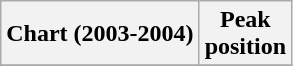<table class="wikitable plainrowheaders" style="text-align:center">
<tr>
<th scope="col">Chart (2003-2004)</th>
<th scope="col">Peak<br>position</th>
</tr>
<tr>
</tr>
</table>
